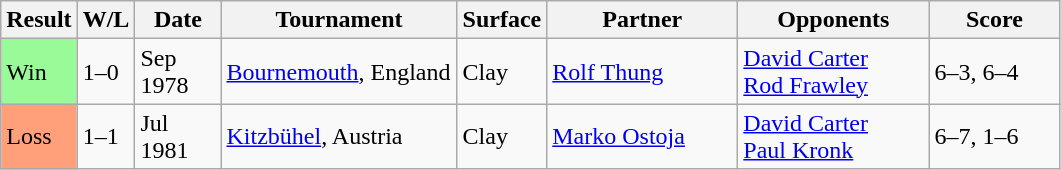<table class="sortable wikitable">
<tr>
<th style="width:40px">Result</th>
<th style="width:30px" class="unsortable">W/L</th>
<th style="width:50px">Date</th>
<th style="width:150px">Tournament</th>
<th style="width:50px">Surface</th>
<th style="width:120px">Partner</th>
<th style="width:120px">Opponents</th>
<th style="width:80px" class="unsortable">Score</th>
</tr>
<tr>
<td style="background:#98fb98;">Win</td>
<td>1–0</td>
<td>Sep 1978</td>
<td><a href='#'>Bournemouth</a>, England</td>
<td>Clay</td>
<td> <a href='#'>Rolf Thung</a></td>
<td> <a href='#'>David Carter</a> <br>  <a href='#'>Rod Frawley</a></td>
<td>6–3, 6–4</td>
</tr>
<tr>
<td style="background:#ffa07a;">Loss</td>
<td>1–1</td>
<td>Jul 1981</td>
<td><a href='#'>Kitzbühel</a>, Austria</td>
<td>Clay</td>
<td> <a href='#'>Marko Ostoja</a></td>
<td> <a href='#'>David Carter</a><br> <a href='#'>Paul Kronk</a></td>
<td>6–7, 1–6</td>
</tr>
</table>
